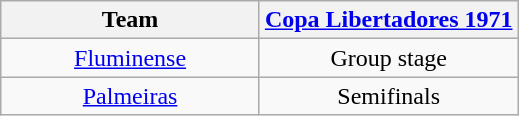<table class="wikitable">
<tr>
<th width= 50%>Team</th>
<th width= 50%><a href='#'>Copa Libertadores 1971</a></th>
</tr>
<tr align="center">
<td><a href='#'>Fluminense</a></td>
<td>Group stage</td>
</tr>
<tr align="center">
<td><a href='#'>Palmeiras</a></td>
<td>Semifinals</td>
</tr>
</table>
